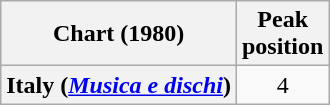<table class="wikitable plainrowheaders" style="text-align:center">
<tr>
<th scope="col">Chart (1980)</th>
<th scope="col">Peak<br>position</th>
</tr>
<tr>
<th scope="row">Italy (<em><a href='#'>Musica e dischi</a></em>)</th>
<td style="text-align:center">4</td>
</tr>
</table>
